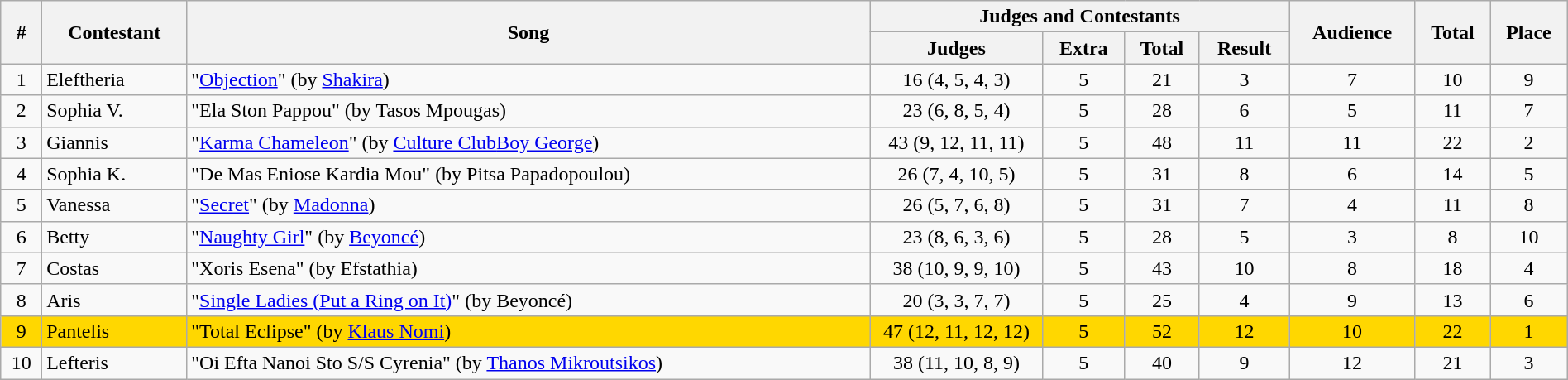<table class="sortable wikitable" style="text-align:center;" width="100%">
<tr>
<th rowspan="2">#</th>
<th rowspan="2">Contestant</th>
<th rowspan="2">Song</th>
<th colspan="4">Judges and Contestants</th>
<th rowspan="2">Audience</th>
<th rowspan="2">Total</th>
<th rowspan="2">Place</th>
</tr>
<tr>
<th width="11%">Judges</th>
<th>Extra</th>
<th>Total</th>
<th>Result</th>
</tr>
<tr>
<td>1</td>
<td align="left">Eleftheria</td>
<td align="left">"<a href='#'>Objection</a>" (by <a href='#'>Shakira</a>)</td>
<td>16 (4, 5, 4, 3)</td>
<td>5</td>
<td>21</td>
<td>3</td>
<td>7</td>
<td>10</td>
<td>9</td>
</tr>
<tr>
<td>2</td>
<td align="left">Sophia V.</td>
<td align="left">"Ela Ston Pappou" (by Tasos Mpougas)</td>
<td>23 (6, 8, 5, 4)</td>
<td>5</td>
<td>28</td>
<td>6</td>
<td>5</td>
<td>11</td>
<td>7</td>
</tr>
<tr>
<td>3</td>
<td align="left">Giannis</td>
<td align="left">"<a href='#'>Karma Chameleon</a>" (by <a href='#'>Culture Club</a><a href='#'>Boy George</a>)</td>
<td>43 (9, 12, 11, 11)</td>
<td>5</td>
<td>48</td>
<td>11</td>
<td>11</td>
<td>22</td>
<td>2</td>
</tr>
<tr>
<td>4</td>
<td align="left">Sophia K.</td>
<td align="left">"De Mas Eniose Kardia Mou" (by Pitsa Papadopoulou)</td>
<td>26 (7, 4, 10, 5)</td>
<td>5</td>
<td>31</td>
<td>8</td>
<td>6</td>
<td>14</td>
<td>5</td>
</tr>
<tr>
<td>5</td>
<td align="left">Vanessa</td>
<td align="left">"<a href='#'>Secret</a>" (by <a href='#'>Madonna</a>)</td>
<td>26 (5, 7, 6, 8)</td>
<td>5</td>
<td>31</td>
<td>7</td>
<td>4</td>
<td>11</td>
<td>8</td>
</tr>
<tr>
<td>6</td>
<td align="left">Betty</td>
<td align="left">"<a href='#'>Naughty Girl</a>" (by <a href='#'>Beyoncé</a>)</td>
<td>23 (8, 6, 3, 6)</td>
<td>5</td>
<td>28</td>
<td>5</td>
<td>3</td>
<td>8</td>
<td>10</td>
</tr>
<tr>
<td>7</td>
<td align="left">Costas</td>
<td align="left">"Xoris Esena" (by Efstathia)</td>
<td>38 (10, 9, 9, 10)</td>
<td>5</td>
<td>43</td>
<td>10</td>
<td>8</td>
<td>18</td>
<td>4</td>
</tr>
<tr>
<td>8</td>
<td align="left">Aris</td>
<td align="left">"<a href='#'>Single Ladies (Put a Ring on It)</a>" (by Beyoncé)</td>
<td>20 (3, 3, 7, 7)</td>
<td>5</td>
<td>25</td>
<td>4</td>
<td>9</td>
<td>13</td>
<td>6</td>
</tr>
<tr bgcolor="gold">
<td>9</td>
<td align="left">Pantelis</td>
<td align="left">"Total Eclipse" (by <a href='#'>Klaus Nomi</a>)</td>
<td>47 (12, 11, 12, 12)</td>
<td>5</td>
<td>52</td>
<td>12</td>
<td>10</td>
<td>22</td>
<td>1</td>
</tr>
<tr>
<td>10</td>
<td align="left">Lefteris</td>
<td align="left">"Oi Efta Nanoi Sto S/S Cyrenia" (by <a href='#'>Thanos Mikroutsikos</a>)</td>
<td>38 (11, 10, 8, 9)</td>
<td>5</td>
<td>40</td>
<td>9</td>
<td>12</td>
<td>21</td>
<td>3</td>
</tr>
</table>
